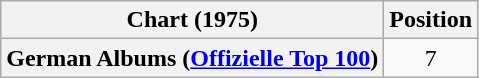<table class="wikitable plainrowheaders" style="text-align:center">
<tr>
<th scope="col">Chart (1975)</th>
<th scope="col">Position</th>
</tr>
<tr>
<th scope="row">German Albums (<a href='#'>Offizielle Top 100</a>)</th>
<td>7</td>
</tr>
</table>
